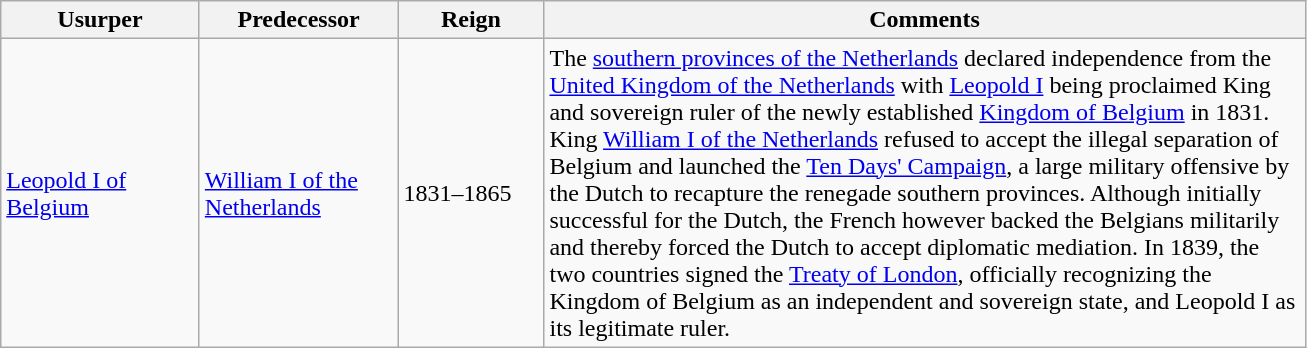<table class="wikitable">
<tr>
<th width="125">Usurper</th>
<th width="125">Predecessor</th>
<th width="90">Reign</th>
<th width="500">Comments</th>
</tr>
<tr>
<td><a href='#'>Leopold I of Belgium</a></td>
<td><a href='#'>William I of the Netherlands</a></td>
<td>1831–1865</td>
<td>The <a href='#'>southern provinces of the Netherlands</a> declared independence from the <a href='#'>United Kingdom of the Netherlands</a> with <a href='#'>Leopold I</a> being proclaimed King and sovereign ruler of the newly established <a href='#'>Kingdom of Belgium</a> in 1831. King <a href='#'>William I of the Netherlands</a> refused to accept the illegal separation of Belgium and launched the <a href='#'>Ten Days' Campaign</a>, a large military offensive by the Dutch to recapture the renegade southern provinces. Although initially successful for the Dutch, the French however backed the Belgians militarily and thereby forced the Dutch to accept diplomatic mediation. In 1839, the two countries signed the <a href='#'>Treaty of London</a>, officially recognizing the Kingdom of Belgium as an independent and sovereign state, and Leopold I as its legitimate ruler.</td>
</tr>
</table>
